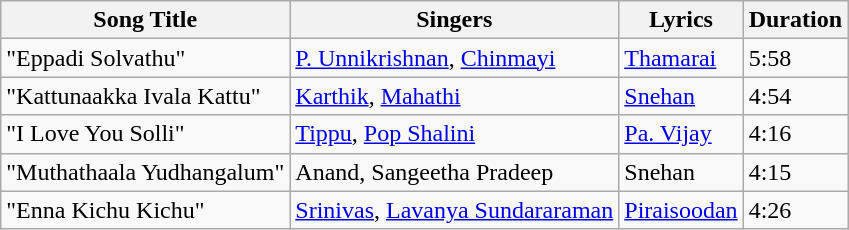<table class="wikitable">
<tr>
<th>Song Title</th>
<th>Singers</th>
<th>Lyrics</th>
<th>Duration</th>
</tr>
<tr>
<td>"Eppadi Solvathu"</td>
<td><a href='#'>P. Unnikrishnan</a>, <a href='#'>Chinmayi</a></td>
<td><a href='#'>Thamarai</a></td>
<td>5:58</td>
</tr>
<tr>
<td>"Kattunaakka Ivala Kattu"</td>
<td><a href='#'>Karthik</a>, <a href='#'>Mahathi</a></td>
<td><a href='#'>Snehan</a></td>
<td>4:54</td>
</tr>
<tr>
<td>"I Love You Solli"</td>
<td><a href='#'>Tippu</a>, <a href='#'>Pop Shalini</a></td>
<td><a href='#'>Pa. Vijay</a></td>
<td>4:16</td>
</tr>
<tr>
<td>"Muthathaala Yudhangalum"</td>
<td>Anand, Sangeetha Pradeep</td>
<td>Snehan</td>
<td>4:15</td>
</tr>
<tr>
<td>"Enna Kichu Kichu"</td>
<td><a href='#'>Srinivas</a>, <a href='#'>Lavanya Sundararaman</a></td>
<td><a href='#'>Piraisoodan</a></td>
<td>4:26</td>
</tr>
</table>
